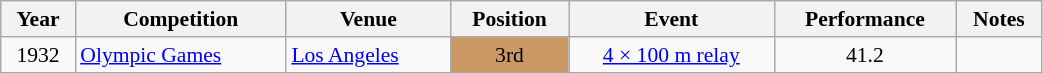<table class="wikitable" width=55% style="font-size:90%; text-align:center;">
<tr>
<th>Year</th>
<th>Competition</th>
<th>Venue</th>
<th>Position</th>
<th>Event</th>
<th>Performance</th>
<th>Notes</th>
</tr>
<tr>
<td rowspan=1>1932</td>
<td rowspan=1 align=left><a href='#'>Olympic Games</a></td>
<td rowspan=1 align=left> <a href='#'>Los Angeles</a></td>
<td bgcolor=cc9966>3rd</td>
<td><a href='#'>4 × 100 m relay</a></td>
<td>41.2</td>
<td></td>
</tr>
</table>
